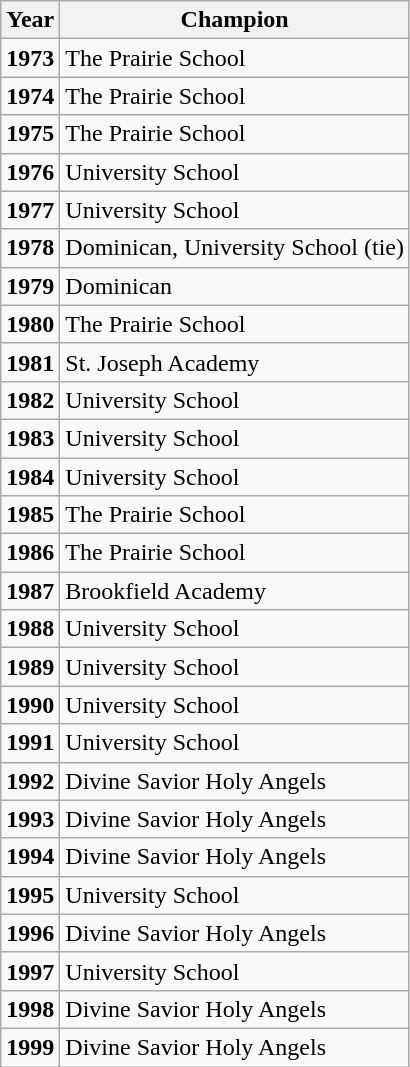<table class="wikitable mw-collapsible mw-collapsed">
<tr>
<th>Year</th>
<th>Champion</th>
</tr>
<tr>
<td><strong>1973</strong></td>
<td>The Prairie School</td>
</tr>
<tr>
<td><strong>1974</strong></td>
<td>The Prairie School</td>
</tr>
<tr>
<td><strong>1975</strong></td>
<td>The Prairie School</td>
</tr>
<tr>
<td><strong>1976</strong></td>
<td>University School</td>
</tr>
<tr>
<td><strong>1977</strong></td>
<td>University School</td>
</tr>
<tr>
<td><strong>1978</strong></td>
<td>Dominican, University School (tie)</td>
</tr>
<tr>
<td><strong>1979</strong></td>
<td>Dominican</td>
</tr>
<tr>
<td><strong>1980</strong></td>
<td>The Prairie School</td>
</tr>
<tr>
<td><strong>1981</strong></td>
<td>St. Joseph Academy</td>
</tr>
<tr>
<td><strong>1982</strong></td>
<td>University School</td>
</tr>
<tr>
<td><strong>1983</strong></td>
<td>University School</td>
</tr>
<tr>
<td><strong>1984</strong></td>
<td>University School</td>
</tr>
<tr>
<td><strong>1985</strong></td>
<td>The Prairie School</td>
</tr>
<tr>
<td><strong>1986</strong></td>
<td>The Prairie School</td>
</tr>
<tr>
<td><strong>1987</strong></td>
<td>Brookfield Academy</td>
</tr>
<tr>
<td><strong>1988</strong></td>
<td>University School</td>
</tr>
<tr>
<td><strong>1989</strong></td>
<td>University School</td>
</tr>
<tr>
<td><strong>1990</strong></td>
<td>University School</td>
</tr>
<tr>
<td><strong>1991</strong></td>
<td>University School</td>
</tr>
<tr>
<td><strong>1992</strong></td>
<td>Divine Savior Holy Angels</td>
</tr>
<tr>
<td><strong>1993</strong></td>
<td>Divine Savior Holy Angels</td>
</tr>
<tr>
<td><strong>1994</strong></td>
<td>Divine Savior Holy Angels</td>
</tr>
<tr>
<td><strong>1995</strong></td>
<td>University School</td>
</tr>
<tr>
<td><strong>1996</strong></td>
<td>Divine Savior Holy Angels</td>
</tr>
<tr>
<td><strong>1997</strong></td>
<td>University School</td>
</tr>
<tr>
<td><strong>1998</strong></td>
<td>Divine Savior Holy Angels</td>
</tr>
<tr>
<td><strong>1999</strong></td>
<td>Divine Savior Holy Angels</td>
</tr>
</table>
